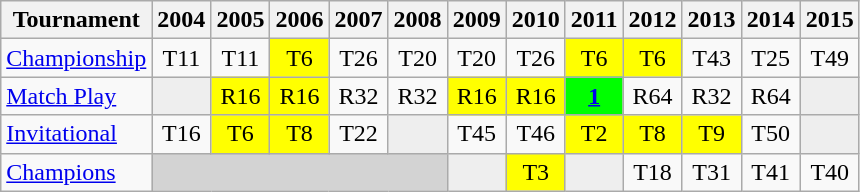<table class="wikitable" style="text-align:center;">
<tr>
<th>Tournament</th>
<th>2004</th>
<th>2005</th>
<th>2006</th>
<th>2007</th>
<th>2008</th>
<th>2009</th>
<th>2010</th>
<th>2011</th>
<th>2012</th>
<th>2013</th>
<th>2014</th>
<th>2015</th>
</tr>
<tr>
<td align="left"><a href='#'>Championship</a></td>
<td>T11</td>
<td>T11</td>
<td style="background:yellow;">T6</td>
<td>T26</td>
<td>T20</td>
<td>T20</td>
<td>T26</td>
<td style="background:yellow;">T6</td>
<td style="background:yellow;">T6</td>
<td>T43</td>
<td>T25</td>
<td>T49</td>
</tr>
<tr>
<td align="left"><a href='#'>Match Play</a></td>
<td style="background:#eee;"></td>
<td style="background:yellow;">R16</td>
<td style="background:yellow;">R16</td>
<td>R32</td>
<td>R32</td>
<td style="background:yellow;">R16</td>
<td style="background:yellow;">R16</td>
<td style="background:lime;"><strong><a href='#'>1</a></strong></td>
<td>R64</td>
<td>R32</td>
<td>R64</td>
<td style="background:#eee;"></td>
</tr>
<tr>
<td align="left"><a href='#'>Invitational</a></td>
<td>T16</td>
<td style="background:yellow;">T6</td>
<td style="background:yellow;">T8</td>
<td>T22</td>
<td style="background:#eee;"></td>
<td>T45</td>
<td>T46</td>
<td style="background:yellow;">T2</td>
<td style="background:yellow;">T8</td>
<td style="background:yellow;">T9</td>
<td>T50</td>
<td style="background:#eee;"></td>
</tr>
<tr>
<td align="left"><a href='#'>Champions</a></td>
<td colspan=5 style="background:#D3D3D3;"></td>
<td style="background:#eee;"></td>
<td style="background:yellow;">T3</td>
<td style="background:#eee;"></td>
<td>T18</td>
<td>T31</td>
<td>T41</td>
<td>T40</td>
</tr>
</table>
